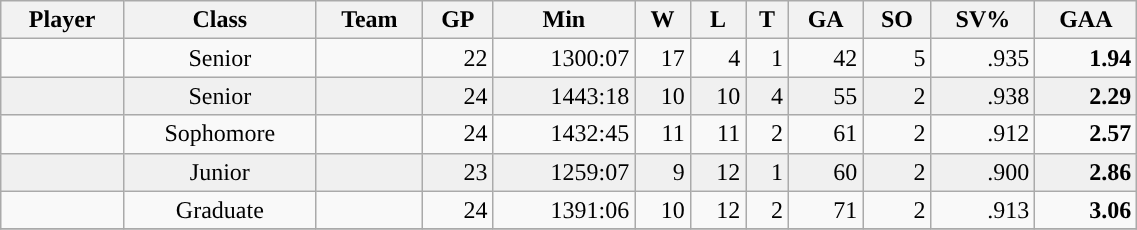<table class="wikitable sortable" style="text-align: center; "width=60%">
<tr>
<th>Player</th>
<th>Class</th>
<th>Team</th>
<th>GP</th>
<th>Min</th>
<th>W</th>
<th>L</th>
<th>T</th>
<th>GA</th>
<th>SO</th>
<th>SV%</th>
<th>GAA</th>
</tr>
<tr>
<td style="text-align: left"></td>
<td>Senior</td>
<td><strong><a href='#'></a></strong></td>
<td style="text-align: right">22</td>
<td style="text-align: right">1300:07</td>
<td style="text-align: right">17</td>
<td style="text-align: right">4</td>
<td style="text-align: right">1</td>
<td style="text-align: right">42</td>
<td style="text-align: right">5</td>
<td style="text-align: right">.935</td>
<td style="text-align: right"><strong>1.94</strong></td>
</tr>
<tr bgcolor=f0f0f0>
<td style="text-align: left"></td>
<td>Senior</td>
<td><strong><a href='#'></a></strong></td>
<td style="text-align: right">24</td>
<td style="text-align: right">1443:18</td>
<td style="text-align: right">10</td>
<td style="text-align: right">10</td>
<td style="text-align: right">4</td>
<td style="text-align: right">55</td>
<td style="text-align: right">2</td>
<td style="text-align: right">.938</td>
<td style="text-align: right"><strong>2.29</strong></td>
</tr>
<tr>
<td style="text-align: left"></td>
<td>Sophomore</td>
<td><strong><a href='#'></a></strong></td>
<td style="text-align: right">24</td>
<td style="text-align: right">1432:45</td>
<td style="text-align: right">11</td>
<td style="text-align: right">11</td>
<td style="text-align: right">2</td>
<td style="text-align: right">61</td>
<td style="text-align: right">2</td>
<td style="text-align: right">.912</td>
<td style="text-align: right"><strong>2.57</strong></td>
</tr>
<tr bgcolor=f0f0f0>
<td style="text-align: left"></td>
<td>Junior</td>
<td><strong><a href='#'></a></strong></td>
<td style="text-align: right">23</td>
<td style="text-align: right">1259:07</td>
<td style="text-align: right">9</td>
<td style="text-align: right">12</td>
<td style="text-align: right">1</td>
<td style="text-align: right">60</td>
<td style="text-align: right">2</td>
<td style="text-align: right">.900</td>
<td style="text-align: right"><strong>2.86</strong></td>
</tr>
<tr>
<td style="text-align: left"></td>
<td>Graduate</td>
<td><strong><a href='#'></a></strong></td>
<td style="text-align: right">24</td>
<td style="text-align: right">1391:06</td>
<td style="text-align: right">10</td>
<td style="text-align: right">12</td>
<td style="text-align: right">2</td>
<td style="text-align: right">71</td>
<td style="text-align: right">2</td>
<td style="text-align: right">.913</td>
<td style="text-align: right"><strong>3.06</strong></td>
</tr>
<tr>
</tr>
</table>
